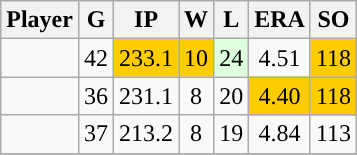<table class="wikitable sortable">
<tr>
<th>Player</th>
<th>G</th>
<th>IP</th>
<th>W</th>
<th>L</th>
<th>ERA</th>
<th>SO</th>
</tr>
<tr align="center">
<td></td>
<td>42</td>
<td bgcolor="#FFCC00">233.1</td>
<td bgcolor="#FFCC00">10</td>
<td bgcolor="#DDFFDD">24</td>
<td>4.51</td>
<td bgcolor="#FFCC00">118</td>
</tr>
<tr align="center">
<td></td>
<td>36</td>
<td>231.1</td>
<td>8</td>
<td>20</td>
<td bgcolor="#FFCC00">4.40</td>
<td bgcolor="#FFCC00">118</td>
</tr>
<tr align=center>
<td></td>
<td>37</td>
<td>213.2</td>
<td>8</td>
<td>19</td>
<td>4.84</td>
<td>113</td>
</tr>
<tr align="center">
</tr>
</table>
